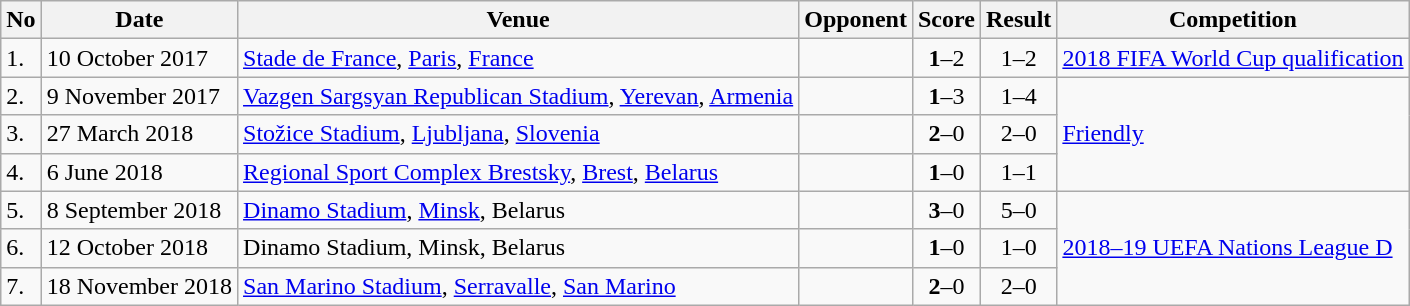<table class="wikitable" style="font-size:100%;">
<tr>
<th>No</th>
<th>Date</th>
<th>Venue</th>
<th>Opponent</th>
<th>Score</th>
<th>Result</th>
<th>Competition</th>
</tr>
<tr>
<td>1.</td>
<td>10 October 2017</td>
<td><a href='#'>Stade de France</a>, <a href='#'>Paris</a>, <a href='#'>France</a></td>
<td></td>
<td align=center><strong>1</strong>–2</td>
<td align=center>1–2</td>
<td><a href='#'>2018 FIFA World Cup qualification</a></td>
</tr>
<tr>
<td>2.</td>
<td>9 November 2017</td>
<td><a href='#'>Vazgen Sargsyan Republican Stadium</a>, <a href='#'>Yerevan</a>, <a href='#'>Armenia</a></td>
<td></td>
<td align=center><strong>1</strong>–3</td>
<td align=center>1–4</td>
<td rowspan=3><a href='#'>Friendly</a></td>
</tr>
<tr>
<td>3.</td>
<td>27 March 2018</td>
<td><a href='#'>Stožice Stadium</a>, <a href='#'>Ljubljana</a>, <a href='#'>Slovenia</a></td>
<td></td>
<td align=center><strong>2</strong>–0</td>
<td align=center>2–0</td>
</tr>
<tr>
<td>4.</td>
<td>6 June 2018</td>
<td><a href='#'>Regional Sport Complex Brestsky</a>, <a href='#'>Brest</a>, <a href='#'>Belarus</a></td>
<td></td>
<td align=center><strong>1</strong>–0</td>
<td align=center>1–1</td>
</tr>
<tr>
<td>5.</td>
<td>8 September 2018</td>
<td><a href='#'>Dinamo Stadium</a>, <a href='#'>Minsk</a>, Belarus</td>
<td></td>
<td align=center><strong>3</strong>–0</td>
<td align=center>5–0</td>
<td rowspan=3><a href='#'>2018–19 UEFA Nations League D</a></td>
</tr>
<tr>
<td>6.</td>
<td>12 October 2018</td>
<td>Dinamo Stadium, Minsk, Belarus</td>
<td></td>
<td align=center><strong>1</strong>–0</td>
<td align=center>1–0</td>
</tr>
<tr>
<td>7.</td>
<td>18 November 2018</td>
<td><a href='#'>San Marino Stadium</a>, <a href='#'>Serravalle</a>, <a href='#'>San Marino</a></td>
<td></td>
<td align=center><strong>2</strong>–0</td>
<td align=center>2–0</td>
</tr>
</table>
